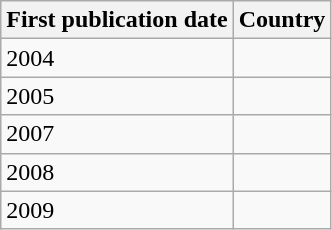<table class="wikitable">
<tr>
<th>First publication date</th>
<th>Country</th>
</tr>
<tr valign="top">
<td>2004</td>
<td></td>
</tr>
<tr valign="top">
<td>2005</td>
<td></td>
</tr>
<tr valign="top">
<td>2007</td>
<td></td>
</tr>
<tr valign="top">
<td>2008</td>
<td></td>
</tr>
<tr valign="top">
<td>2009</td>
<td></td>
</tr>
</table>
